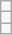<table class="wikitable">
<tr>
<td></td>
</tr>
<tr>
<td></td>
</tr>
<tr>
<td></td>
</tr>
</table>
